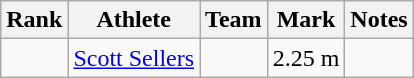<table class="wikitable sortable">
<tr>
<th>Rank</th>
<th>Athlete</th>
<th>Team</th>
<th>Mark</th>
<th>Notes</th>
</tr>
<tr>
<td align=center></td>
<td><a href='#'>Scott Sellers</a></td>
<td></td>
<td>2.25 m</td>
<td></td>
</tr>
</table>
